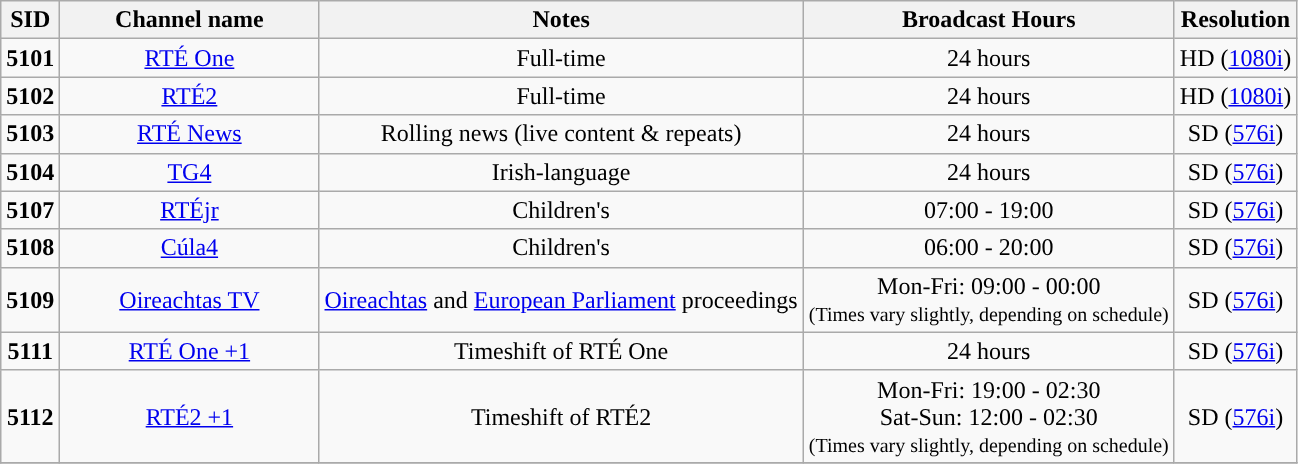<table class="wikitable sortable" style="text-align:center">
<tr>
<th><strong>SID</strong></th>
<th width="20%">Channel name</th>
<th>Notes</th>
<th>Broadcast Hours</th>
<th>Resolution</th>
</tr>
<tr>
<td><strong>5101</strong></td>
<td><a href='#'>RTÉ One</a></td>
<td>Full-time</td>
<td>24 hours</td>
<td>HD (<a href='#'>1080i</a>)</td>
</tr>
<tr>
<td><strong>5102</strong></td>
<td><a href='#'>RTÉ2</a></td>
<td>Full-time</td>
<td>24 hours</td>
<td>HD (<a href='#'>1080i</a>)</td>
</tr>
<tr>
<td><strong>5103</strong></td>
<td><a href='#'>RTÉ News</a></td>
<td>Rolling news (live content & repeats)</td>
<td>24 hours</td>
<td>SD (<a href='#'>576i</a>)</td>
</tr>
<tr>
<td><strong>5104</strong></td>
<td><a href='#'>TG4</a></td>
<td>Irish-language</td>
<td>24 hours</td>
<td>SD (<a href='#'>576i</a>)</td>
</tr>
<tr>
<td><strong>5107</strong></td>
<td><a href='#'>RTÉjr</a></td>
<td>Children's</td>
<td>07:00 - 19:00</td>
<td>SD (<a href='#'>576i</a>)</td>
</tr>
<tr>
<td><strong>5108</strong></td>
<td><a href='#'>Cúla4</a></td>
<td>Children's</td>
<td>06:00 - 20:00</td>
<td>SD (<a href='#'>576i</a>)</td>
</tr>
<tr>
<td><strong>5109</strong></td>
<td><a href='#'>Oireachtas TV</a></td>
<td><a href='#'>Oireachtas</a> and <a href='#'>European Parliament</a> proceedings</td>
<td>Mon-Fri: 09:00 - 00:00<br><small>(Times vary slightly, depending on schedule)</small></td>
<td>SD (<a href='#'>576i</a>)</td>
</tr>
<tr>
<td><strong>5111</strong></td>
<td><a href='#'>RTÉ One +1</a></td>
<td>Timeshift of RTÉ One</td>
<td>24 hours</td>
<td>SD (<a href='#'>576i</a>)</td>
</tr>
<tr>
<td><strong>5112</strong></td>
<td><a href='#'>RTÉ2 +1</a></td>
<td>Timeshift of RTÉ2</td>
<td>Mon-Fri: 19:00 - 02:30<br>Sat-Sun: 12:00 - 02:30<br><small>(Times vary slightly, depending on schedule)</small></td>
<td>SD (<a href='#'>576i</a>)</td>
</tr>
<tr>
</tr>
</table>
